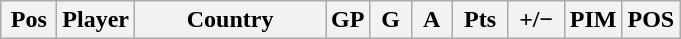<table class="wikitable sortable" style="text-align: center;">
<tr>
<th width=30>Pos</th>
<th>Player</th>
<th width=120>Country</th>
<th width=20>GP</th>
<th width=20>G</th>
<th width=20>A</th>
<th width=30>Pts</th>
<th width=30>+/−</th>
<th width=30>PIM</th>
<th width=30>POS</th>
</tr>
</table>
